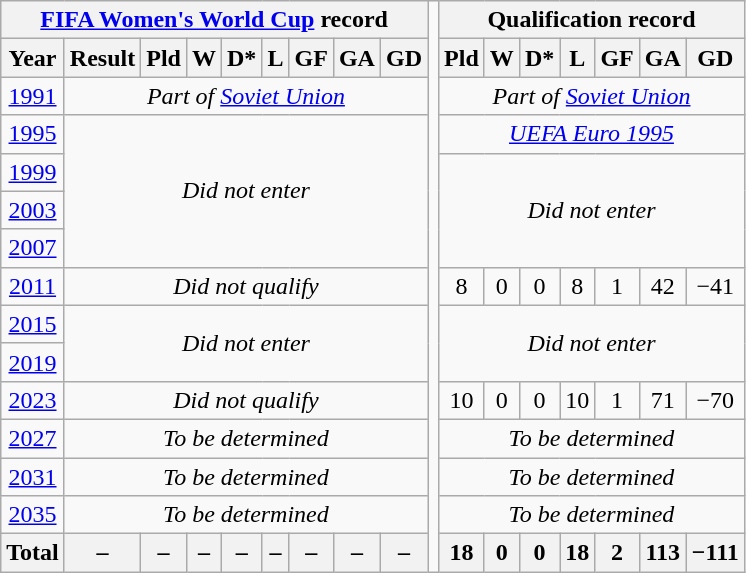<table class="wikitable" style="text-align: center;">
<tr>
<th colspan=9><a href='#'>FIFA Women's World Cup</a> record</th>
<td rowspan=100></td>
<th colspan=7>Qualification record</th>
</tr>
<tr>
<th>Year</th>
<th>Result</th>
<th>Pld</th>
<th>W</th>
<th>D*</th>
<th>L</th>
<th>GF</th>
<th>GA</th>
<th>GD<br></th>
<th>Pld</th>
<th>W</th>
<th>D*</th>
<th>L</th>
<th>GF</th>
<th>GA</th>
<th>GD</th>
</tr>
<tr>
<td> <a href='#'>1991</a></td>
<td colspan=8><em>Part of <a href='#'>Soviet Union</a></em></td>
<td colspan=7><em>Part of <a href='#'>Soviet Union</a></em></td>
</tr>
<tr>
<td> <a href='#'>1995</a></td>
<td colspan=8 rowspan=4><em>Did not enter</em></td>
<td colspan=7><em><a href='#'>UEFA Euro 1995</a></em></td>
</tr>
<tr>
<td> <a href='#'>1999</a></td>
<td colspan=7 rowspan=3><em>Did not enter</em></td>
</tr>
<tr>
<td> <a href='#'>2003</a></td>
</tr>
<tr>
<td> <a href='#'>2007</a></td>
</tr>
<tr>
<td> <a href='#'>2011</a></td>
<td colspan=8><em>Did not qualify</em></td>
<td>8</td>
<td>0</td>
<td>0</td>
<td>8</td>
<td>1</td>
<td>42</td>
<td>−41</td>
</tr>
<tr>
<td> <a href='#'>2015</a></td>
<td colspan=8 rowspan=2><em>Did not enter</em></td>
<td colspan=7 rowspan=2><em>Did not enter</em></td>
</tr>
<tr>
<td> <a href='#'>2019</a></td>
</tr>
<tr>
<td> <a href='#'>2023</a></td>
<td colspan=8><em>Did not qualify</em></td>
<td>10</td>
<td>0</td>
<td>0</td>
<td>10</td>
<td>1</td>
<td>71</td>
<td>−70</td>
</tr>
<tr>
<td> <a href='#'>2027</a></td>
<td colspan=8><em>To be determined</em></td>
<td colspan=7><em>To be determined</em></td>
</tr>
<tr>
<td> <a href='#'>2031</a></td>
<td colspan=8><em>To be determined</em></td>
<td colspan=7><em>To be determined</em></td>
</tr>
<tr>
<td> <a href='#'>2035</a></td>
<td colspan=8><em>To be determined</em></td>
<td colspan=7><em>To be determined</em></td>
</tr>
<tr>
<th>Total</th>
<th>–</th>
<th>–</th>
<th>–</th>
<th>–</th>
<th>–</th>
<th>–</th>
<th>–</th>
<th>–</th>
<th>18</th>
<th>0</th>
<th>0</th>
<th>18</th>
<th>2</th>
<th>113</th>
<th>−111</th>
</tr>
</table>
